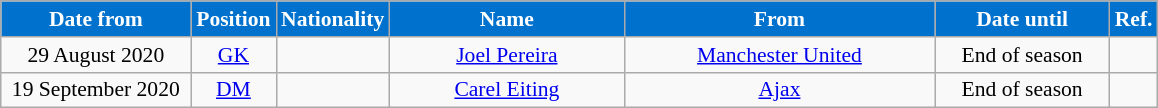<table class="wikitable"  style="text-align:center; font-size:90%; ">
<tr>
<th style="background:#0072ce; color:#FFFFFF; width:120px;">Date from</th>
<th style="background:#0072ce; color:#FFFFFF; width:50px;">Position</th>
<th style="background:#0072ce; color:#FFFFFF; width:50px;">Nationality</th>
<th style="background:#0072ce; color:#FFFFFF; width:150px;">Name</th>
<th style="background:#0072ce; color:#FFFFFF; width:200px;">From</th>
<th style="background:#0072ce; color:#FFFFFF; width:110px;">Date until</th>
<th style="background:#0072ce; color:#FFFFFF; width:25px;">Ref.</th>
</tr>
<tr>
<td>29 August 2020</td>
<td><a href='#'>GK</a></td>
<td></td>
<td><a href='#'>Joel Pereira</a></td>
<td> <a href='#'>Manchester United</a></td>
<td>End of season</td>
<td></td>
</tr>
<tr>
<td>19 September 2020</td>
<td><a href='#'>DM</a></td>
<td></td>
<td><a href='#'>Carel Eiting</a></td>
<td> <a href='#'>Ajax</a></td>
<td>End of season</td>
<td></td>
</tr>
</table>
